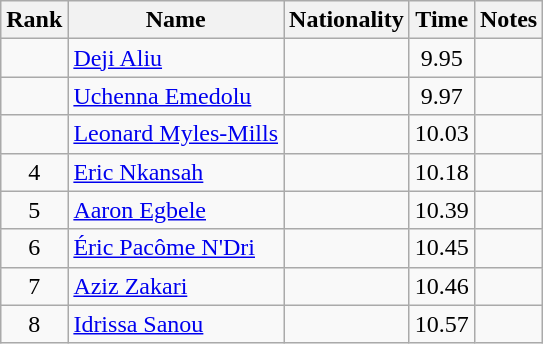<table class="wikitable sortable" style="text-align:center">
<tr>
<th>Rank</th>
<th>Name</th>
<th>Nationality</th>
<th>Time</th>
<th>Notes</th>
</tr>
<tr>
<td></td>
<td align=left><a href='#'>Deji Aliu</a></td>
<td align=left></td>
<td>9.95</td>
<td></td>
</tr>
<tr>
<td></td>
<td align=left><a href='#'>Uchenna Emedolu</a></td>
<td align=left></td>
<td>9.97</td>
<td></td>
</tr>
<tr>
<td></td>
<td align=left><a href='#'>Leonard Myles-Mills</a></td>
<td align=left></td>
<td>10.03</td>
<td></td>
</tr>
<tr>
<td>4</td>
<td align=left><a href='#'>Eric Nkansah</a></td>
<td align=left></td>
<td>10.18</td>
<td></td>
</tr>
<tr>
<td>5</td>
<td align=left><a href='#'>Aaron Egbele</a></td>
<td align=left></td>
<td>10.39</td>
<td></td>
</tr>
<tr>
<td>6</td>
<td align=left><a href='#'>Éric Pacôme N'Dri</a></td>
<td align=left></td>
<td>10.45</td>
<td></td>
</tr>
<tr>
<td>7</td>
<td align=left><a href='#'>Aziz Zakari</a></td>
<td align=left></td>
<td>10.46</td>
<td></td>
</tr>
<tr>
<td>8</td>
<td align=left><a href='#'>Idrissa Sanou</a></td>
<td align=left></td>
<td>10.57</td>
<td></td>
</tr>
</table>
